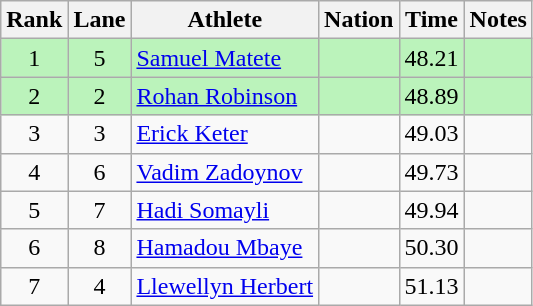<table class="wikitable sortable" style="text-align:center">
<tr>
<th>Rank</th>
<th>Lane</th>
<th>Athlete</th>
<th>Nation</th>
<th>Time</th>
<th>Notes</th>
</tr>
<tr style="background:#bbf3bb;">
<td>1</td>
<td>5</td>
<td align=left><a href='#'>Samuel Matete</a></td>
<td align=left></td>
<td>48.21</td>
<td></td>
</tr>
<tr style="background:#bbf3bb;">
<td>2</td>
<td>2</td>
<td align=left><a href='#'>Rohan Robinson</a></td>
<td align=left></td>
<td>48.89</td>
<td></td>
</tr>
<tr>
<td>3</td>
<td>3</td>
<td align=left><a href='#'>Erick Keter</a></td>
<td align=left></td>
<td>49.03</td>
<td></td>
</tr>
<tr>
<td>4</td>
<td>6</td>
<td align=left><a href='#'>Vadim Zadoynov</a></td>
<td align=left></td>
<td>49.73</td>
<td></td>
</tr>
<tr>
<td>5</td>
<td>7</td>
<td align=left><a href='#'>Hadi Somayli</a></td>
<td align=left></td>
<td>49.94</td>
<td></td>
</tr>
<tr>
<td>6</td>
<td>8</td>
<td align=left><a href='#'>Hamadou Mbaye</a></td>
<td align=left></td>
<td>50.30</td>
<td></td>
</tr>
<tr>
<td>7</td>
<td>4</td>
<td align=left><a href='#'>Llewellyn Herbert</a></td>
<td align=left></td>
<td>51.13</td>
<td></td>
</tr>
</table>
